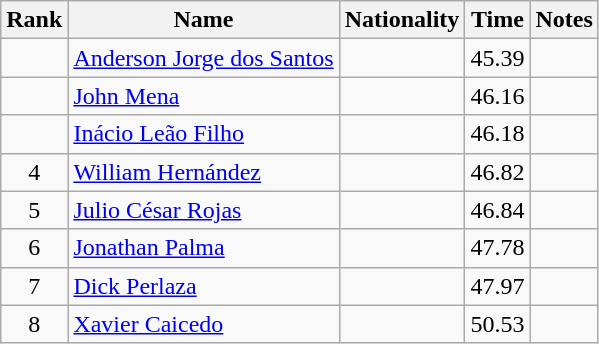<table class="wikitable sortable" style="text-align:center">
<tr>
<th>Rank</th>
<th>Name</th>
<th>Nationality</th>
<th>Time</th>
<th>Notes</th>
</tr>
<tr>
<td></td>
<td align=left><a href='#'>Anderson Jorge dos Santos</a></td>
<td align=left></td>
<td>45.39</td>
<td></td>
</tr>
<tr>
<td></td>
<td align=left><a href='#'>John Mena</a></td>
<td align=left></td>
<td>46.16</td>
<td></td>
</tr>
<tr>
<td></td>
<td align=left><a href='#'>Inácio Leão Filho</a></td>
<td align=left></td>
<td>46.18</td>
<td></td>
</tr>
<tr>
<td>4</td>
<td align=left><a href='#'>William Hernández</a></td>
<td align=left></td>
<td>46.82</td>
<td></td>
</tr>
<tr>
<td>5</td>
<td align=left><a href='#'>Julio César Rojas</a></td>
<td align=left></td>
<td>46.84</td>
<td></td>
</tr>
<tr>
<td>6</td>
<td align=left><a href='#'>Jonathan Palma</a></td>
<td align=left></td>
<td>47.78</td>
<td></td>
</tr>
<tr>
<td>7</td>
<td align=left><a href='#'>Dick Perlaza</a></td>
<td align=left></td>
<td>47.97</td>
<td></td>
</tr>
<tr>
<td>8</td>
<td align=left><a href='#'>Xavier Caicedo</a></td>
<td align=left></td>
<td>50.53</td>
<td></td>
</tr>
</table>
